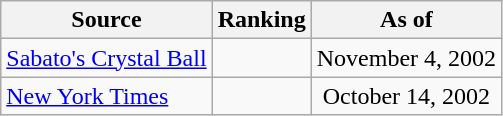<table class="wikitable" style="text-align:center">
<tr>
<th>Source</th>
<th>Ranking</th>
<th>As of</th>
</tr>
<tr>
<td align=left><a href='#'>Sabato's Crystal Ball</a></td>
<td></td>
<td>November 4, 2002</td>
</tr>
<tr>
<td align=left><a href='#'>New York Times</a></td>
<td></td>
<td>October 14, 2002</td>
</tr>
</table>
